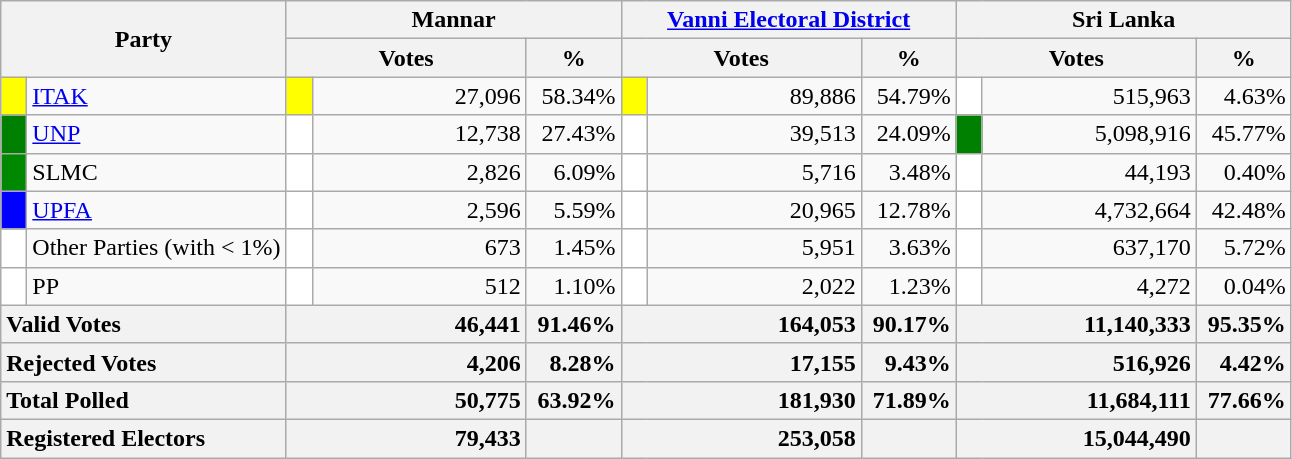<table class="wikitable">
<tr>
<th colspan="2" width="144px"rowspan="2">Party</th>
<th colspan="3" width="216px">Mannar</th>
<th colspan="3" width="216px"><a href='#'>Vanni Electoral District</a></th>
<th colspan="3" width="216px">Sri Lanka</th>
</tr>
<tr>
<th colspan="2" width="144px">Votes</th>
<th>%</th>
<th colspan="2" width="144px">Votes</th>
<th>%</th>
<th colspan="2" width="144px">Votes</th>
<th>%</th>
</tr>
<tr>
<td style="background-color:yellow;" width="10px"></td>
<td style="text-align:left;"><a href='#'>ITAK</a></td>
<td style="background-color:yellow;" width="10px"></td>
<td style="text-align:right;">27,096</td>
<td style="text-align:right;">58.34%</td>
<td style="background-color:yellow;" width="10px"></td>
<td style="text-align:right;">89,886</td>
<td style="text-align:right;">54.79%</td>
<td style="background-color:white;" width="10px"></td>
<td style="text-align:right;">515,963</td>
<td style="text-align:right;">4.63%</td>
</tr>
<tr>
<td style="background-color:green;" width="10px"></td>
<td style="text-align:left;"><a href='#'>UNP</a></td>
<td style="background-color:white;" width="10px"></td>
<td style="text-align:right;">12,738</td>
<td style="text-align:right;">27.43%</td>
<td style="background-color:white;" width="10px"></td>
<td style="text-align:right;">39,513</td>
<td style="text-align:right;">24.09%</td>
<td style="background-color:green;" width="10px"></td>
<td style="text-align:right;">5,098,916</td>
<td style="text-align:right;">45.77%</td>
</tr>
<tr>
<td style="background-color:#008800;" width="10px"></td>
<td style="text-align:left;">SLMC</td>
<td style="background-color:white;" width="10px"></td>
<td style="text-align:right;">2,826</td>
<td style="text-align:right;">6.09%</td>
<td style="background-color:white;" width="10px"></td>
<td style="text-align:right;">5,716</td>
<td style="text-align:right;">3.48%</td>
<td style="background-color:white;" width="10px"></td>
<td style="text-align:right;">44,193</td>
<td style="text-align:right;">0.40%</td>
</tr>
<tr>
<td style="background-color:blue;" width="10px"></td>
<td style="text-align:left;"><a href='#'>UPFA</a></td>
<td style="background-color:white;" width="10px"></td>
<td style="text-align:right;">2,596</td>
<td style="text-align:right;">5.59%</td>
<td style="background-color:white;" width="10px"></td>
<td style="text-align:right;">20,965</td>
<td style="text-align:right;">12.78%</td>
<td style="background-color:white;" width="10px"></td>
<td style="text-align:right;">4,732,664</td>
<td style="text-align:right;">42.48%</td>
</tr>
<tr>
<td style="background-color:white;" width="10px"></td>
<td style="text-align:left;">Other Parties (with < 1%)</td>
<td style="background-color:white;" width="10px"></td>
<td style="text-align:right;">673</td>
<td style="text-align:right;">1.45%</td>
<td style="background-color:white;" width="10px"></td>
<td style="text-align:right;">5,951</td>
<td style="text-align:right;">3.63%</td>
<td style="background-color:white;" width="10px"></td>
<td style="text-align:right;">637,170</td>
<td style="text-align:right;">5.72%</td>
</tr>
<tr>
<td style="background-color:white;" width="10px"></td>
<td style="text-align:left;">PP</td>
<td style="background-color:white;" width="10px"></td>
<td style="text-align:right;">512</td>
<td style="text-align:right;">1.10%</td>
<td style="background-color:white;" width="10px"></td>
<td style="text-align:right;">2,022</td>
<td style="text-align:right;">1.23%</td>
<td style="background-color:white;" width="10px"></td>
<td style="text-align:right;">4,272</td>
<td style="text-align:right;">0.04%</td>
</tr>
<tr>
<th colspan="2" width="144px"style="text-align:left;">Valid Votes</th>
<th style="text-align:right;"colspan="2" width="144px">46,441</th>
<th style="text-align:right;">91.46%</th>
<th style="text-align:right;"colspan="2" width="144px">164,053</th>
<th style="text-align:right;">90.17%</th>
<th style="text-align:right;"colspan="2" width="144px">11,140,333</th>
<th style="text-align:right;">95.35%</th>
</tr>
<tr>
<th colspan="2" width="144px"style="text-align:left;">Rejected Votes</th>
<th style="text-align:right;"colspan="2" width="144px">4,206</th>
<th style="text-align:right;">8.28%</th>
<th style="text-align:right;"colspan="2" width="144px">17,155</th>
<th style="text-align:right;">9.43%</th>
<th style="text-align:right;"colspan="2" width="144px">516,926</th>
<th style="text-align:right;">4.42%</th>
</tr>
<tr>
<th colspan="2" width="144px"style="text-align:left;">Total Polled</th>
<th style="text-align:right;"colspan="2" width="144px">50,775</th>
<th style="text-align:right;">63.92%</th>
<th style="text-align:right;"colspan="2" width="144px">181,930</th>
<th style="text-align:right;">71.89%</th>
<th style="text-align:right;"colspan="2" width="144px">11,684,111</th>
<th style="text-align:right;">77.66%</th>
</tr>
<tr>
<th colspan="2" width="144px"style="text-align:left;">Registered Electors</th>
<th style="text-align:right;"colspan="2" width="144px">79,433</th>
<th></th>
<th style="text-align:right;"colspan="2" width="144px">253,058</th>
<th></th>
<th style="text-align:right;"colspan="2" width="144px">15,044,490</th>
<th></th>
</tr>
</table>
